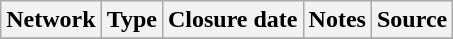<table class="wikitable sortable">
<tr>
<th>Network</th>
<th>Type</th>
<th>Closure date</th>
<th>Notes</th>
<th>Source</th>
</tr>
<tr>
</tr>
</table>
